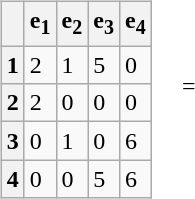<table>
<tr>
<td><br><table align=left class=wikitable>
<tr>
<th></th>
<th>e<sub>1</sub></th>
<th>e<sub>2</sub></th>
<th>e<sub>3</sub></th>
<th>e<sub>4</sub></th>
</tr>
<tr>
<th>1</th>
<td>2</td>
<td>1</td>
<td>5</td>
<td>0</td>
</tr>
<tr>
<th>2</th>
<td>2</td>
<td>0</td>
<td>0</td>
<td>0</td>
</tr>
<tr>
<th>3</th>
<td>0</td>
<td>1</td>
<td>0</td>
<td>6</td>
</tr>
<tr>
<th>4</th>
<td>0</td>
<td>0</td>
<td>5</td>
<td>6</td>
</tr>
</table>
</td>
<td>=</td>
<td><br></td>
</tr>
</table>
